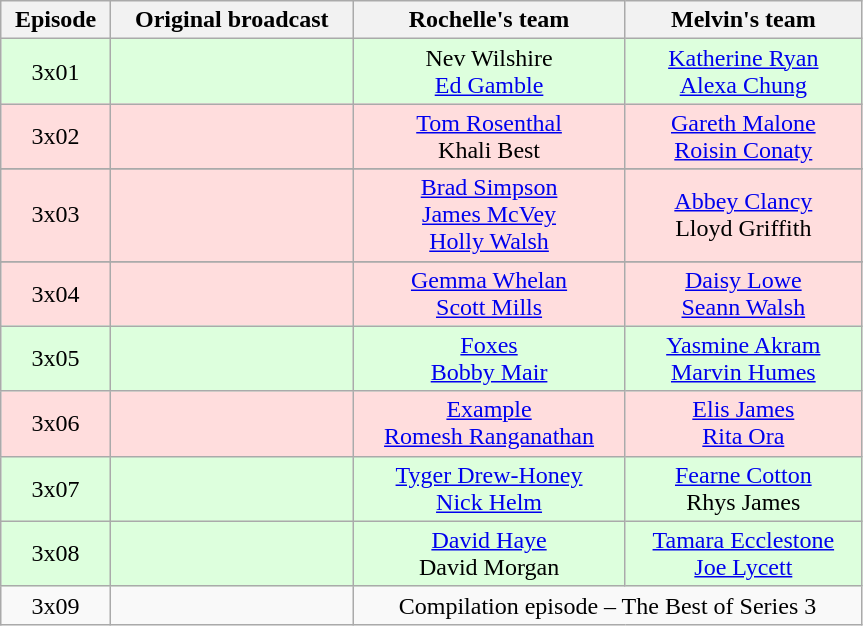<table class="wikitable" style="text-align:center; width:575px;">
<tr>
<th>Episode</th>
<th>Original broadcast</th>
<th>Rochelle's team</th>
<th>Melvin's team</th>
</tr>
<tr bgcolor="ddffdd">
<td>3x01</td>
<td></td>
<td>Nev Wilshire<br><a href='#'>Ed Gamble</a></td>
<td><a href='#'>Katherine Ryan</a><br><a href='#'>Alexa Chung</a></td>
</tr>
<tr bgcolor="ffdddd">
<td>3x02</td>
<td></td>
<td><a href='#'>Tom Rosenthal</a><br>Khali Best</td>
<td><a href='#'>Gareth Malone</a><br><a href='#'>Roisin Conaty</a></td>
</tr>
<tr>
</tr>
<tr bgcolor="ffdddd">
<td>3x03</td>
<td></td>
<td><a href='#'>Brad Simpson<br>James McVey</a><br><a href='#'>Holly Walsh</a></td>
<td><a href='#'>Abbey Clancy</a><br>Lloyd Griffith</td>
</tr>
<tr>
</tr>
<tr bgcolor="ffdddd">
<td>3x04</td>
<td></td>
<td><a href='#'>Gemma Whelan</a><br><a href='#'>Scott Mills</a></td>
<td><a href='#'>Daisy Lowe</a><br><a href='#'>Seann Walsh</a></td>
</tr>
<tr bgcolor="ddffdd">
<td>3x05</td>
<td></td>
<td><a href='#'>Foxes</a><br><a href='#'>Bobby Mair</a></td>
<td><a href='#'>Yasmine Akram</a><br><a href='#'>Marvin Humes</a></td>
</tr>
<tr bgcolor="ffdddd">
<td>3x06</td>
<td></td>
<td><a href='#'>Example</a><br><a href='#'>Romesh Ranganathan</a></td>
<td><a href='#'>Elis James</a><br><a href='#'>Rita Ora</a></td>
</tr>
<tr bgcolor="ddffdd">
<td>3x07</td>
<td></td>
<td><a href='#'>Tyger Drew-Honey</a><br><a href='#'>Nick Helm</a></td>
<td><a href='#'>Fearne Cotton</a><br>Rhys James</td>
</tr>
<tr bgcolor="ddffdd">
<td>3x08</td>
<td></td>
<td><a href='#'>David Haye</a><br>David Morgan</td>
<td><a href='#'>Tamara Ecclestone</a><br><a href='#'>Joe Lycett</a></td>
</tr>
<tr>
<td>3x09</td>
<td></td>
<td colspan="3">Compilation episode – The Best of Series 3</td>
</tr>
</table>
